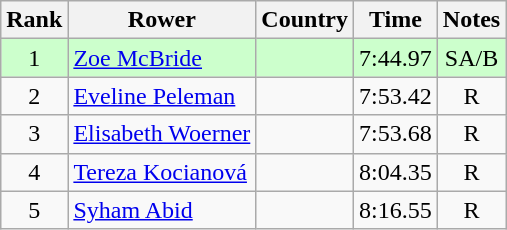<table class="wikitable" style="text-align:center">
<tr>
<th>Rank</th>
<th>Rower</th>
<th>Country</th>
<th>Time</th>
<th>Notes</th>
</tr>
<tr bgcolor=ccffcc>
<td>1</td>
<td align="left"><a href='#'>Zoe McBride</a></td>
<td align="left"></td>
<td>7:44.97</td>
<td>SA/B</td>
</tr>
<tr>
<td>2</td>
<td align="left"><a href='#'>Eveline Peleman</a></td>
<td align="left"></td>
<td>7:53.42</td>
<td>R</td>
</tr>
<tr>
<td>3</td>
<td align="left"><a href='#'>Elisabeth Woerner</a></td>
<td align="left"></td>
<td>7:53.68</td>
<td>R</td>
</tr>
<tr>
<td>4</td>
<td align="left"><a href='#'>Tereza Kocianová</a></td>
<td align="left"></td>
<td>8:04.35</td>
<td>R</td>
</tr>
<tr>
<td>5</td>
<td align="left"><a href='#'>Syham Abid</a></td>
<td align="left"></td>
<td>8:16.55</td>
<td>R</td>
</tr>
</table>
